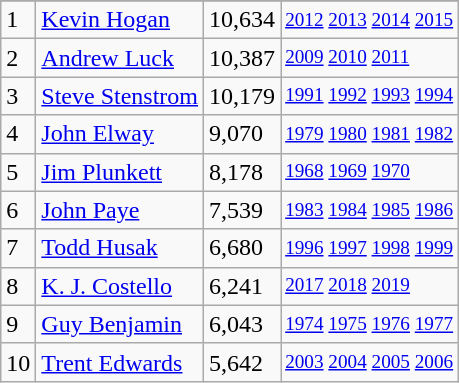<table class="wikitable">
<tr>
</tr>
<tr>
<td>1</td>
<td><a href='#'>Kevin Hogan</a></td>
<td><abbr>10,634</abbr></td>
<td style="font-size:80%;"><a href='#'>2012</a> <a href='#'>2013</a> <a href='#'>2014</a> <a href='#'>2015</a></td>
</tr>
<tr>
<td>2</td>
<td><a href='#'>Andrew Luck</a></td>
<td><abbr>10,387</abbr></td>
<td style="font-size:80%;"><a href='#'>2009</a> <a href='#'>2010</a> <a href='#'>2011</a></td>
</tr>
<tr>
<td>3</td>
<td><a href='#'>Steve Stenstrom</a></td>
<td><abbr>10,179</abbr></td>
<td style="font-size:80%;"><a href='#'>1991</a> <a href='#'>1992</a> <a href='#'>1993</a> <a href='#'>1994</a></td>
</tr>
<tr>
<td>4</td>
<td><a href='#'>John Elway</a></td>
<td><abbr>9,070</abbr></td>
<td style="font-size:80%;"><a href='#'>1979</a> <a href='#'>1980</a> <a href='#'>1981</a> <a href='#'>1982</a></td>
</tr>
<tr>
<td>5</td>
<td><a href='#'>Jim Plunkett</a></td>
<td><abbr>8,178</abbr></td>
<td style="font-size:80%;"><a href='#'>1968</a> <a href='#'>1969</a> <a href='#'>1970</a></td>
</tr>
<tr>
<td>6</td>
<td><a href='#'>John Paye</a></td>
<td><abbr>7,539</abbr></td>
<td style="font-size:80%;"><a href='#'>1983</a> <a href='#'>1984</a> <a href='#'>1985</a> <a href='#'>1986</a></td>
</tr>
<tr>
<td>7</td>
<td><a href='#'>Todd Husak</a></td>
<td><abbr>6,680</abbr></td>
<td style="font-size:80%;"><a href='#'>1996</a> <a href='#'>1997</a> <a href='#'>1998</a> <a href='#'>1999</a></td>
</tr>
<tr>
<td>8</td>
<td><a href='#'>K. J. Costello</a></td>
<td><abbr>6,241</abbr></td>
<td style="font-size:80%;"><a href='#'>2017</a> <a href='#'>2018</a> <a href='#'>2019</a></td>
</tr>
<tr>
<td>9</td>
<td><a href='#'>Guy Benjamin</a></td>
<td><abbr>6,043</abbr></td>
<td style="font-size:80%;"><a href='#'>1974</a> <a href='#'>1975</a> <a href='#'>1976</a> <a href='#'>1977</a></td>
</tr>
<tr>
<td>10</td>
<td><a href='#'>Trent Edwards</a></td>
<td><abbr>5,642</abbr></td>
<td style="font-size:80%;"><a href='#'>2003</a> <a href='#'>2004</a> <a href='#'>2005</a> <a href='#'>2006</a></td>
</tr>
</table>
